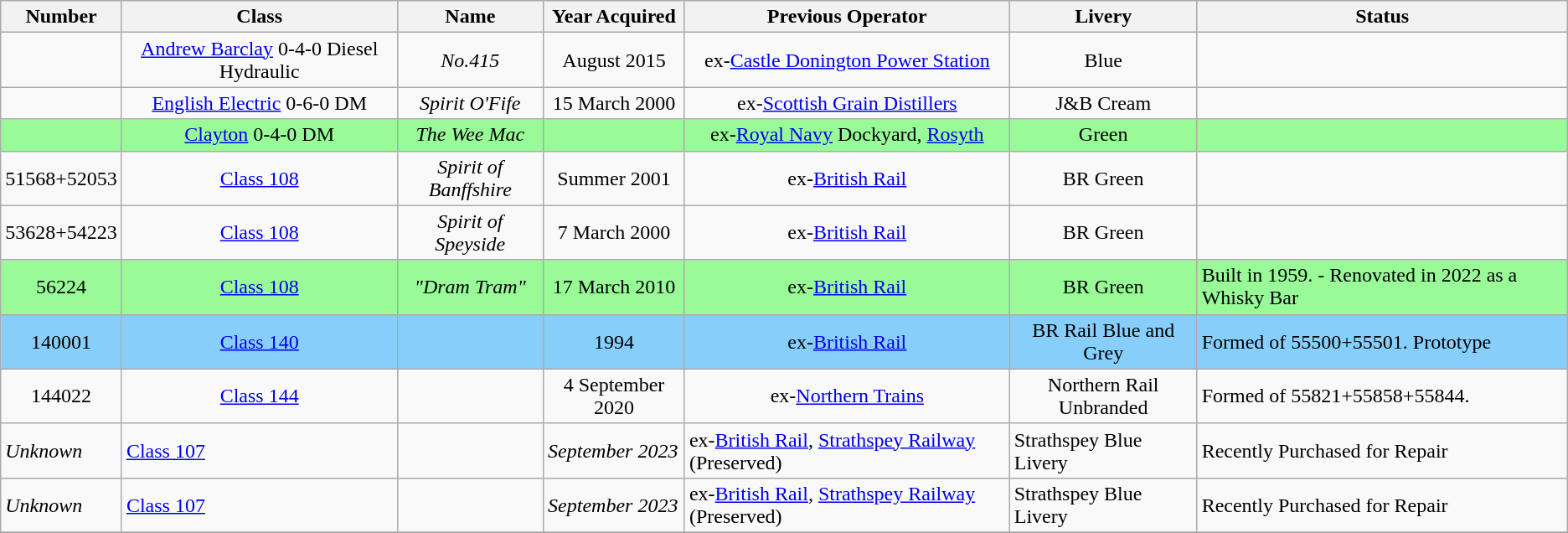<table class="wikitable">
<tr>
<th align=left>Number</th>
<th align=left>Class</th>
<th align=left>Name</th>
<th>Year Acquired</th>
<th align=left>Previous Operator</th>
<th align=left>Livery</th>
<th align=left>Status</th>
</tr>
<tr>
<td align=center></td>
<td align=center><a href='#'>Andrew Barclay</a> 0-4-0 Diesel Hydraulic</td>
<td align=center><em>No.415</em></td>
<td align=center>August 2015</td>
<td align=center>ex-<a href='#'>Castle Donington Power Station</a></td>
<td align=center>Blue</td>
<td align=left></td>
</tr>
<tr>
<td align=center></td>
<td align=center><a href='#'>English Electric</a> 0-6-0 DM</td>
<td align=center><em>Spirit O'Fife</em></td>
<td align=center>15 March 2000</td>
<td align=center>ex-<a href='#'>Scottish Grain Distillers</a></td>
<td align=center>J&B Cream</td>
<td align=left></td>
</tr>
<tr>
<td bgcolor=#98fb98 align=center></td>
<td bgcolor=#98fb98 align=center><a href='#'>Clayton</a> 0-4-0 DM</td>
<td bgcolor=#98fb98 align=center><em>The Wee Mac</em></td>
<td bgcolor=#98fb98 align=center></td>
<td bgcolor=#98fb98 align=center>ex-<a href='#'>Royal Navy</a> Dockyard, <a href='#'>Rosyth</a></td>
<td bgcolor=#98fb98 align=center>Green</td>
<td bgcolor=#98fb98 align=left></td>
</tr>
<tr>
<td align=center>51568+52053</td>
<td align=center><a href='#'>Class 108</a></td>
<td align=center><em>Spirit of Banffshire</em></td>
<td align=center>Summer 2001</td>
<td align=center>ex-<a href='#'>British Rail</a></td>
<td align=center>BR Green</td>
<td align=left></td>
</tr>
<tr>
<td align=center>53628+54223</td>
<td align=center><a href='#'>Class 108</a></td>
<td align=center><em>Spirit of Speyside</em></td>
<td align=center>7 March 2000</td>
<td align=center>ex-<a href='#'>British Rail</a></td>
<td align=center>BR Green</td>
<td align=left></td>
</tr>
<tr>
<td bgcolor=#98fb98 align=center>56224</td>
<td bgcolor=#98fb98 align=center><a href='#'>Class 108</a></td>
<td bgcolor=#98fb98 align=center><em>"Dram Tram"</em></td>
<td bgcolor=#98fb98 align=center>17 March 2010</td>
<td bgcolor=#98fb98 align=center>ex-<a href='#'>British Rail</a></td>
<td bgcolor=#98fb98 align=center>BR Green</td>
<td bgcolor=#98fb98 align=left>Built in 1959. - Renovated in 2022 as a Whisky Bar</td>
</tr>
<tr>
<td bgcolor=#87cefa align=center>140001</td>
<td bgcolor=#87cefa align=center><a href='#'>Class 140</a></td>
<td bgcolor=#87cefa align=center></td>
<td bgcolor=#87cefa align=center>1994</td>
<td bgcolor=#87cefa align=center>ex-<a href='#'>British Rail</a></td>
<td bgcolor=#87cefa align=center>BR Rail Blue and Grey</td>
<td bgcolor=#87cefa align=left>Formed of 55500+55501. Prototype</td>
</tr>
<tr>
<td align=center>144022</td>
<td align=center><a href='#'>Class 144</a></td>
<td align=center></td>
<td align=center>4 September 2020</td>
<td align=center>ex-<a href='#'>Northern Trains</a></td>
<td align=center>Northern Rail Unbranded</td>
<td align=left>Formed of 55821+55858+55844.</td>
</tr>
<tr>
<td><em>Unknown</em></td>
<td><a href='#'>Class 107</a></td>
<td></td>
<td><em>September 2023</em></td>
<td>ex-<a href='#'>British Rail</a>, <a href='#'>Strathspey Railway</a> (Preserved)</td>
<td>Strathspey Blue Livery</td>
<td>Recently Purchased for Repair</td>
</tr>
<tr>
<td><em>Unknown</em></td>
<td><a href='#'>Class 107</a></td>
<td></td>
<td><em>September 2023</em></td>
<td>ex-<a href='#'>British Rail</a>, <a href='#'>Strathspey Railway</a> (Preserved)</td>
<td>Strathspey Blue Livery</td>
<td>Recently Purchased for Repair</td>
</tr>
<tr>
</tr>
</table>
